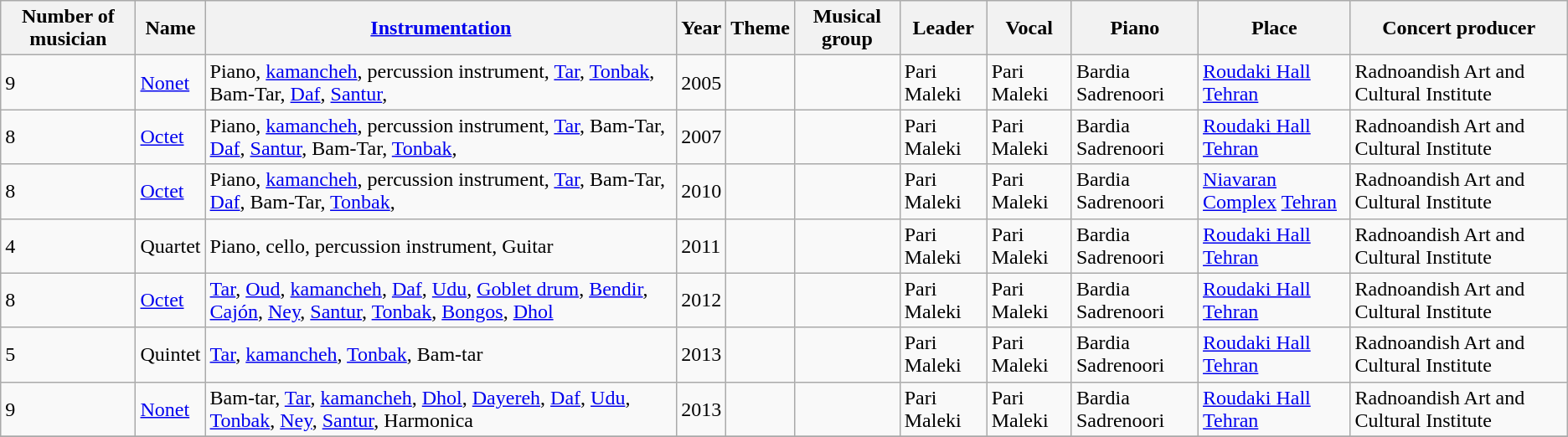<table class="wikitable sortable">
<tr>
<th>Number of musician</th>
<th>Name</th>
<th><a href='#'>Instrumentation</a></th>
<th>Year</th>
<th>Theme</th>
<th>Musical group</th>
<th>Leader</th>
<th>Vocal</th>
<th>Piano</th>
<th>Place</th>
<th class="unsortable">Concert producer</th>
</tr>
<tr>
<td>9</td>
<td><a href='#'>Nonet</a></td>
<td>Piano, <a href='#'>kamancheh</a>, percussion instrument, <a href='#'>Tar</a>, <a href='#'>Tonbak</a>, Bam-Tar, <a href='#'>Daf</a>, <a href='#'>Santur</a>,</td>
<td>2005</td>
<td></td>
<td></td>
<td>Pari Maleki</td>
<td>Pari Maleki</td>
<td>Bardia Sadrenoori</td>
<td><a href='#'>Roudaki Hall</a> <a href='#'>Tehran</a></td>
<td>Radnoandish Art and Cultural Institute</td>
</tr>
<tr>
<td>8</td>
<td><a href='#'>Octet</a></td>
<td>Piano, <a href='#'>kamancheh</a>, percussion instrument, <a href='#'>Tar</a>, Bam-Tar, <a href='#'>Daf</a>, <a href='#'>Santur</a>, Bam-Tar, <a href='#'>Tonbak</a>,</td>
<td>2007</td>
<td></td>
<td></td>
<td>Pari Maleki</td>
<td>Pari Maleki</td>
<td>Bardia Sadrenoori</td>
<td><a href='#'>Roudaki Hall</a> <a href='#'>Tehran</a></td>
<td>Radnoandish Art and Cultural Institute</td>
</tr>
<tr>
<td>8</td>
<td><a href='#'>Octet</a></td>
<td>Piano, <a href='#'>kamancheh</a>, percussion instrument, <a href='#'>Tar</a>, Bam-Tar, <a href='#'>Daf</a>, Bam-Tar, <a href='#'>Tonbak</a>,</td>
<td>2010</td>
<td> </td>
<td></td>
<td>Pari Maleki</td>
<td>Pari Maleki</td>
<td>Bardia Sadrenoori</td>
<td><a href='#'>Niavaran Complex</a> <a href='#'>Tehran</a></td>
<td>Radnoandish Art and Cultural Institute</td>
</tr>
<tr>
<td>4</td>
<td>Quartet</td>
<td>Piano, cello, percussion instrument, Guitar</td>
<td>2011</td>
<td> </td>
<td></td>
<td>Pari Maleki</td>
<td>Pari Maleki</td>
<td>Bardia Sadrenoori</td>
<td><a href='#'>Roudaki Hall</a> <a href='#'>Tehran</a></td>
<td>Radnoandish Art and Cultural Institute</td>
</tr>
<tr>
<td>8</td>
<td><a href='#'>Octet</a></td>
<td><a href='#'>Tar</a>, <a href='#'>Oud</a>, <a href='#'>kamancheh</a>, <a href='#'>Daf</a>, <a href='#'>Udu</a>, <a href='#'>Goblet drum</a>, <a href='#'>Bendir</a>, <a href='#'>Cajón</a>, <a href='#'>Ney</a>, <a href='#'>Santur</a>, <a href='#'>Tonbak</a>, <a href='#'>Bongos</a>, <a href='#'>Dhol</a></td>
<td>2012</td>
<td></td>
<td></td>
<td>Pari Maleki</td>
<td>Pari Maleki</td>
<td>Bardia Sadrenoori</td>
<td><a href='#'>Roudaki Hall</a> <a href='#'>Tehran</a></td>
<td>Radnoandish Art and Cultural Institute</td>
</tr>
<tr>
<td>5</td>
<td>Quintet</td>
<td><a href='#'>Tar</a>, <a href='#'>kamancheh</a>, <a href='#'>Tonbak</a>, Bam-tar</td>
<td>2013</td>
<td></td>
<td></td>
<td>Pari Maleki</td>
<td>Pari Maleki</td>
<td>Bardia Sadrenoori</td>
<td><a href='#'>Roudaki Hall</a> <a href='#'>Tehran</a></td>
<td>Radnoandish Art and Cultural Institute</td>
</tr>
<tr>
<td>9</td>
<td><a href='#'>Nonet</a></td>
<td>Bam-tar, <a href='#'>Tar</a>, <a href='#'>kamancheh</a>, <a href='#'>Dhol</a>, <a href='#'>Dayereh</a>, <a href='#'>Daf</a>, <a href='#'>Udu</a>, <a href='#'>Tonbak</a>, <a href='#'>Ney</a>, <a href='#'>Santur</a>, Harmonica</td>
<td>2013</td>
<td></td>
<td></td>
<td>Pari Maleki</td>
<td>Pari Maleki</td>
<td>Bardia Sadrenoori</td>
<td><a href='#'>Roudaki Hall</a> <a href='#'>Tehran</a></td>
<td>Radnoandish Art and Cultural Institute</td>
</tr>
<tr>
</tr>
</table>
